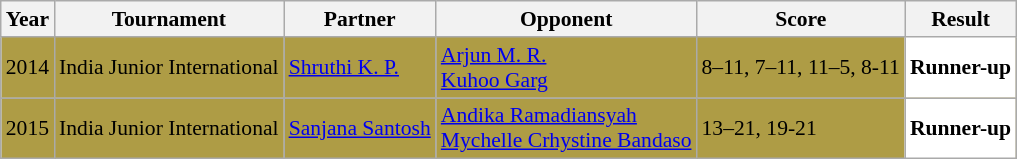<table class="sortable wikitable" style="font-size: 90%;">
<tr>
<th>Year</th>
<th>Tournament</th>
<th>Partner</th>
<th>Opponent</th>
<th>Score</th>
<th>Result</th>
</tr>
<tr style="background:#AE9C45">
<td align="center">2014</td>
<td align="left">India Junior International</td>
<td align="left"> <a href='#'>Shruthi K. P.</a></td>
<td align="left"> <a href='#'>Arjun M. R.</a><br> <a href='#'>Kuhoo Garg</a></td>
<td align="left">8–11, 7–11, 11–5, 8-11</td>
<td style="text-align:left; background:white"> <strong>Runner-up</strong></td>
</tr>
<tr style="background:#AE9C45">
<td align="center">2015</td>
<td align="left">India Junior International</td>
<td align="left"> <a href='#'>Sanjana Santosh</a></td>
<td align="left"> <a href='#'>Andika Ramadiansyah</a><br> <a href='#'>Mychelle Crhystine Bandaso</a></td>
<td align="left">13–21, 19-21</td>
<td style="text-align:left; background:white"> <strong>Runner-up</strong></td>
</tr>
</table>
